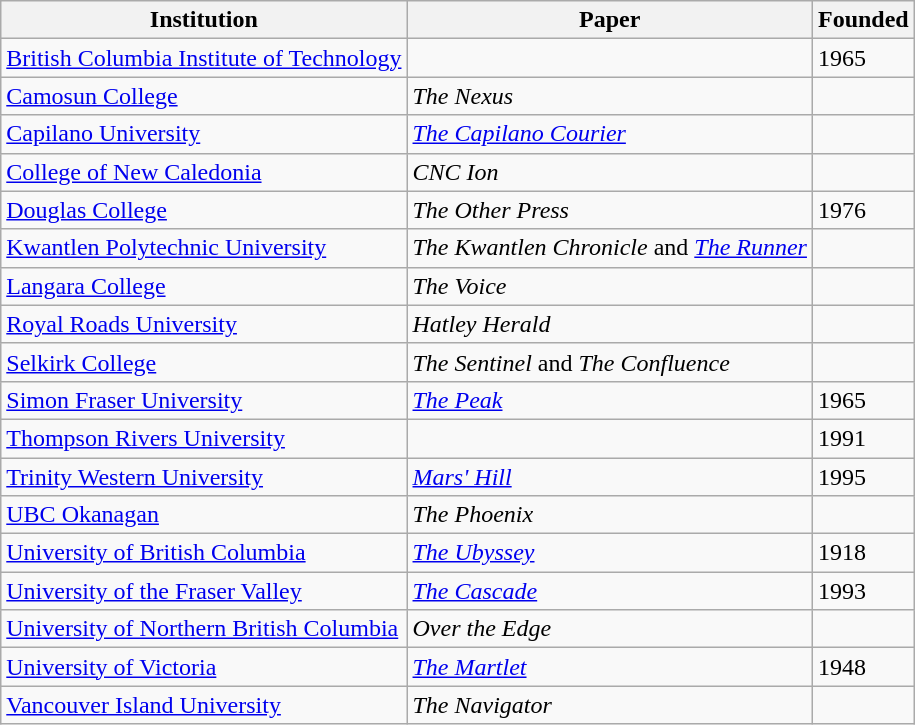<table class="wikitable sortable">
<tr>
<th>Institution</th>
<th>Paper</th>
<th>Founded</th>
</tr>
<tr>
<td><a href='#'>British Columbia Institute of Technology</a></td>
<td></td>
<td>1965</td>
</tr>
<tr>
<td><a href='#'>Camosun College</a></td>
<td><em>The Nexus</em></td>
<td></td>
</tr>
<tr>
<td><a href='#'>Capilano University</a></td>
<td><em><a href='#'>The Capilano Courier</a></em></td>
<td></td>
</tr>
<tr>
<td><a href='#'>College of New Caledonia</a></td>
<td><em>CNC Ion</em></td>
<td></td>
</tr>
<tr>
<td><a href='#'>Douglas College</a></td>
<td><em>The Other Press</em></td>
<td>1976</td>
</tr>
<tr>
<td><a href='#'>Kwantlen Polytechnic University</a></td>
<td><em>The Kwantlen Chronicle</em> and <em><a href='#'>The Runner</a></em></td>
<td></td>
</tr>
<tr>
<td><a href='#'>Langara College</a></td>
<td><em>The Voice</em></td>
<td></td>
</tr>
<tr>
<td><a href='#'>Royal Roads University</a></td>
<td><em>Hatley Herald</em></td>
<td></td>
</tr>
<tr>
<td><a href='#'>Selkirk College</a></td>
<td><em>The Sentinel</em> and <em>The Confluence</em></td>
<td></td>
</tr>
<tr>
<td><a href='#'>Simon Fraser University</a></td>
<td><em><a href='#'>The Peak</a></em></td>
<td>1965</td>
</tr>
<tr>
<td><a href='#'>Thompson Rivers University</a></td>
<td></td>
<td>1991</td>
</tr>
<tr>
<td><a href='#'>Trinity Western University</a></td>
<td><em><a href='#'>Mars' Hill</a></em></td>
<td>1995</td>
</tr>
<tr>
<td><a href='#'>UBC Okanagan</a></td>
<td><em>The Phoenix</em></td>
<td></td>
</tr>
<tr>
<td><a href='#'>University of British Columbia</a></td>
<td><em><a href='#'>The Ubyssey</a></em></td>
<td>1918</td>
</tr>
<tr>
<td><a href='#'>University of the Fraser Valley</a></td>
<td><em><a href='#'>The Cascade</a></em></td>
<td>1993</td>
</tr>
<tr>
<td><a href='#'>University of Northern British Columbia</a></td>
<td><em>Over the Edge</em></td>
<td></td>
</tr>
<tr>
<td><a href='#'>University of Victoria</a></td>
<td><em><a href='#'>The Martlet</a></em></td>
<td>1948</td>
</tr>
<tr>
<td><a href='#'>Vancouver Island University</a></td>
<td><em>The Navigator</em></td>
<td></td>
</tr>
</table>
